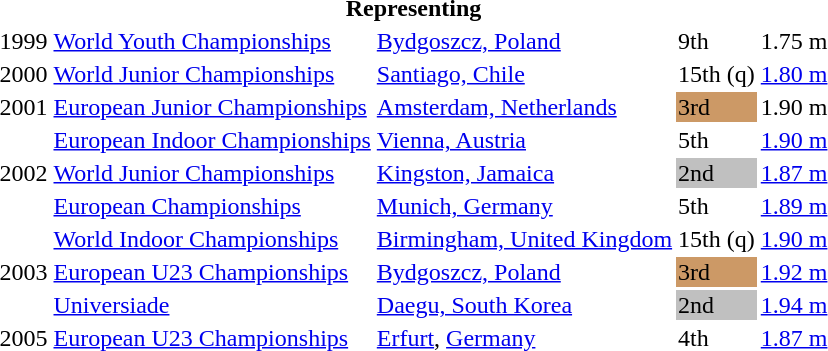<table>
<tr>
<th colspan="5">Representing </th>
</tr>
<tr>
<td>1999</td>
<td><a href='#'>World Youth Championships</a></td>
<td><a href='#'>Bydgoszcz, Poland</a></td>
<td>9th</td>
<td>1.75 m</td>
</tr>
<tr>
<td>2000</td>
<td><a href='#'>World Junior Championships</a></td>
<td><a href='#'>Santiago, Chile</a></td>
<td>15th (q)</td>
<td><a href='#'>1.80 m</a></td>
</tr>
<tr>
<td>2001</td>
<td><a href='#'>European Junior Championships</a></td>
<td><a href='#'>Amsterdam, Netherlands</a></td>
<td bgcolor=cc9966>3rd</td>
<td>1.90 m</td>
</tr>
<tr>
<td rowspan=3>2002</td>
<td><a href='#'>European Indoor Championships</a></td>
<td><a href='#'>Vienna, Austria</a></td>
<td>5th</td>
<td><a href='#'>1.90 m</a></td>
</tr>
<tr>
<td><a href='#'>World Junior Championships</a></td>
<td><a href='#'>Kingston, Jamaica</a></td>
<td bgcolor=silver>2nd</td>
<td><a href='#'>1.87 m</a></td>
</tr>
<tr>
<td><a href='#'>European Championships</a></td>
<td><a href='#'>Munich, Germany</a></td>
<td>5th</td>
<td><a href='#'>1.89 m</a></td>
</tr>
<tr>
<td rowspan=3>2003</td>
<td><a href='#'>World Indoor Championships</a></td>
<td><a href='#'>Birmingham, United Kingdom</a></td>
<td>15th (q)</td>
<td><a href='#'>1.90 m</a></td>
</tr>
<tr>
<td><a href='#'>European U23 Championships</a></td>
<td><a href='#'>Bydgoszcz, Poland</a></td>
<td bgcolor=cc9966>3rd</td>
<td><a href='#'>1.92 m</a></td>
</tr>
<tr>
<td><a href='#'>Universiade</a></td>
<td><a href='#'>Daegu, South Korea</a></td>
<td bgcolor=silver>2nd</td>
<td><a href='#'>1.94 m</a></td>
</tr>
<tr>
<td>2005</td>
<td><a href='#'>European U23 Championships</a></td>
<td><a href='#'>Erfurt</a>, <a href='#'>Germany</a></td>
<td>4th</td>
<td><a href='#'>1.87 m</a></td>
</tr>
</table>
